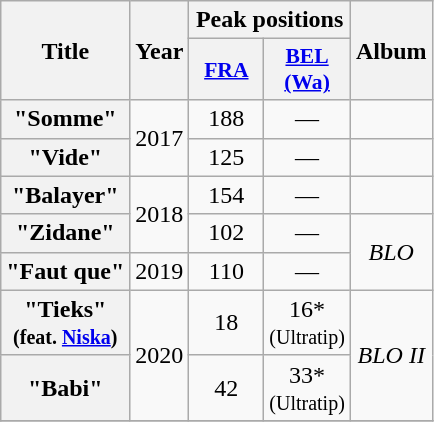<table class="wikitable plainrowheaders" style="text-align:center">
<tr>
<th scope="col" rowspan="2">Title</th>
<th scope="col" rowspan="2">Year</th>
<th scope="col" colspan="2">Peak positions</th>
<th rowspan="2">Album</th>
</tr>
<tr>
<th scope="col" style="width:3em;font-size:90%;"><a href='#'>FRA</a><br></th>
<th scope="col" style="width:3em;font-size:90%;"><a href='#'>BEL <br>(Wa)</a><br></th>
</tr>
<tr>
<th scope="row">"Somme"</th>
<td rowspan=2>2017</td>
<td>188</td>
<td>—</td>
<td></td>
</tr>
<tr>
<th scope="row">"Vide"</th>
<td>125</td>
<td>—</td>
<td></td>
</tr>
<tr>
<th scope="row">"Balayer"</th>
<td rowspan=2>2018</td>
<td>154</td>
<td>—</td>
<td></td>
</tr>
<tr>
<th scope="row">"Zidane"</th>
<td>102</td>
<td>—</td>
<td rowspan=2><em>BLO</em></td>
</tr>
<tr>
<th scope="row">"Faut que"</th>
<td>2019</td>
<td>110</td>
<td>—</td>
</tr>
<tr>
<th scope="row">"Tieks"<br><small>(feat. <a href='#'>Niska</a>)</small></th>
<td rowspan=2>2020</td>
<td>18</td>
<td>16*<br><small>(Ultratip)</small></td>
<td rowspan=2><em>BLO II</em></td>
</tr>
<tr>
<th scope="row">"Babi"</th>
<td>42</td>
<td>33*<br><small>(Ultratip)</small></td>
</tr>
<tr>
</tr>
</table>
